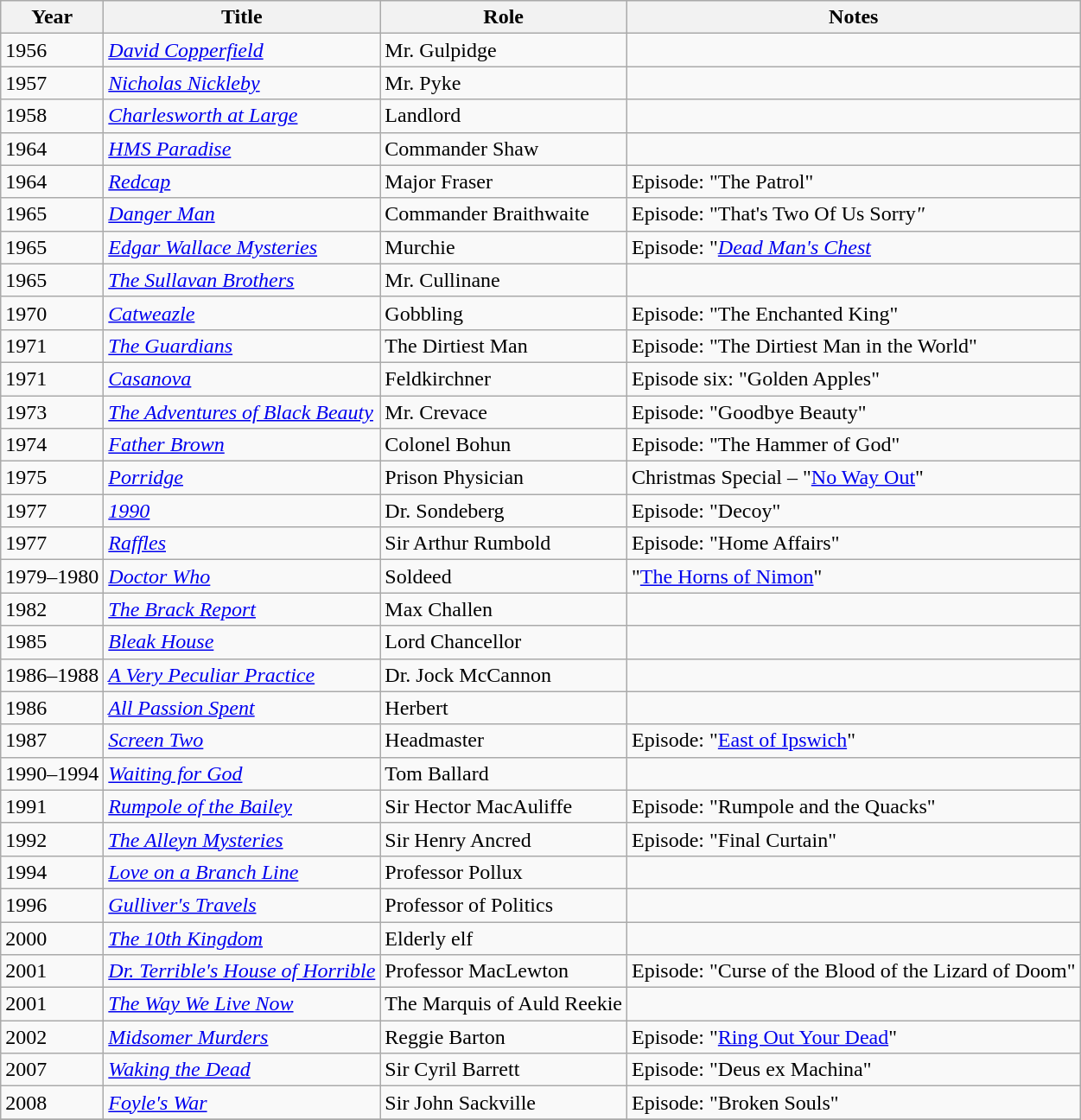<table class= "wikitable">
<tr>
<th>Year</th>
<th>Title</th>
<th>Role</th>
<th>Notes</th>
</tr>
<tr>
<td>1956</td>
<td><em><a href='#'>David Copperfield</a></em></td>
<td>Mr. Gulpidge</td>
<td></td>
</tr>
<tr>
<td>1957</td>
<td><em><a href='#'>Nicholas Nickleby</a></em></td>
<td>Mr. Pyke</td>
<td></td>
</tr>
<tr>
<td>1958</td>
<td><em><a href='#'>Charlesworth at Large</a></em></td>
<td>Landlord</td>
<td></td>
</tr>
<tr>
<td>1964</td>
<td><em><a href='#'>HMS Paradise</a></em></td>
<td>Commander Shaw</td>
<td></td>
</tr>
<tr>
<td>1964</td>
<td><em><a href='#'>Redcap</a></em></td>
<td>Major Fraser</td>
<td>Episode: "The Patrol"</td>
</tr>
<tr>
<td>1965</td>
<td><em><a href='#'>Danger Man</a></em></td>
<td>Commander Braithwaite</td>
<td>Episode: "That's Two Of Us Sorry<em>"</em></td>
</tr>
<tr>
<td>1965</td>
<td><em><a href='#'>Edgar Wallace Mysteries</a></em></td>
<td>Murchie</td>
<td>Episode: "<em><a href='#'>Dead Man's Chest</a></em></td>
</tr>
<tr>
<td>1965</td>
<td><em><a href='#'>The Sullavan Brothers</a></em></td>
<td>Mr. Cullinane</td>
<td></td>
</tr>
<tr>
<td>1970</td>
<td><em><a href='#'>Catweazle</a></em></td>
<td>Gobbling</td>
<td>Episode: "The Enchanted King"</td>
</tr>
<tr>
<td>1971</td>
<td><em><a href='#'>The Guardians</a></em></td>
<td>The Dirtiest Man</td>
<td>Episode: "The Dirtiest Man in the World"</td>
</tr>
<tr>
<td>1971</td>
<td><em><a href='#'>Casanova</a></em></td>
<td>Feldkirchner</td>
<td>Episode six: "Golden Apples"</td>
</tr>
<tr>
<td>1973</td>
<td><em><a href='#'>The Adventures of Black Beauty</a></em></td>
<td>Mr. Crevace</td>
<td>Episode: "Goodbye Beauty"</td>
</tr>
<tr>
<td>1974</td>
<td><a href='#'><em>Father Brown</em></a></td>
<td>Colonel Bohun</td>
<td>Episode: "The Hammer of God"</td>
</tr>
<tr>
<td>1975</td>
<td><em><a href='#'>Porridge</a></em></td>
<td>Prison Physician</td>
<td>Christmas Special – "<a href='#'>No Way Out</a>"</td>
</tr>
<tr>
<td>1977</td>
<td><em><a href='#'>1990</a></em></td>
<td>Dr. Sondeberg</td>
<td>Episode: "Decoy"</td>
</tr>
<tr>
<td>1977</td>
<td><em><a href='#'>Raffles</a></em></td>
<td>Sir Arthur Rumbold</td>
<td>Episode: "Home Affairs"</td>
</tr>
<tr>
<td>1979–1980</td>
<td><em><a href='#'>Doctor Who</a></em></td>
<td>Soldeed</td>
<td>"<a href='#'>The Horns of Nimon</a>"</td>
</tr>
<tr>
<td>1982</td>
<td><em><a href='#'>The Brack Report</a></em></td>
<td>Max Challen</td>
<td></td>
</tr>
<tr>
<td>1985</td>
<td><em><a href='#'>Bleak House</a></em></td>
<td>Lord Chancellor</td>
<td></td>
</tr>
<tr>
<td>1986–1988</td>
<td><em><a href='#'>A Very Peculiar Practice</a></em></td>
<td>Dr. Jock McCannon</td>
<td></td>
</tr>
<tr>
<td>1986</td>
<td><em><a href='#'>All Passion Spent</a></em></td>
<td>Herbert</td>
<td></td>
</tr>
<tr>
<td>1987</td>
<td><em><a href='#'>Screen Two</a></em></td>
<td>Headmaster</td>
<td>Episode: "<a href='#'>East of Ipswich</a>"</td>
</tr>
<tr>
<td>1990–1994</td>
<td><em><a href='#'>Waiting for God</a></em></td>
<td>Tom Ballard</td>
<td></td>
</tr>
<tr>
<td>1991</td>
<td><em><a href='#'>Rumpole of the Bailey</a></em></td>
<td>Sir Hector MacAuliffe</td>
<td>Episode: "Rumpole and the Quacks"</td>
</tr>
<tr>
<td>1992</td>
<td><em><a href='#'>The Alleyn Mysteries</a></em></td>
<td>Sir Henry Ancred</td>
<td>Episode: "Final Curtain"</td>
</tr>
<tr>
<td>1994</td>
<td><em><a href='#'>Love on a Branch Line</a></em></td>
<td>Professor Pollux</td>
<td></td>
</tr>
<tr>
<td>1996</td>
<td><em><a href='#'>Gulliver's Travels</a></em></td>
<td>Professor of Politics</td>
<td></td>
</tr>
<tr>
<td>2000</td>
<td><em><a href='#'>The 10th Kingdom</a></em></td>
<td>Elderly elf</td>
<td></td>
</tr>
<tr>
<td>2001</td>
<td><em><a href='#'>Dr. Terrible's House of Horrible</a></em></td>
<td>Professor MacLewton</td>
<td>Episode: "Curse of the Blood of the Lizard of Doom"</td>
</tr>
<tr>
<td>2001</td>
<td><em><a href='#'>The Way We Live Now</a></em></td>
<td>The Marquis of Auld Reekie</td>
<td></td>
</tr>
<tr>
<td>2002</td>
<td><em><a href='#'>Midsomer Murders</a></em></td>
<td>Reggie Barton</td>
<td>Episode: "<a href='#'>Ring Out Your Dead</a>"</td>
</tr>
<tr>
<td>2007</td>
<td><em><a href='#'>Waking the Dead</a></em></td>
<td>Sir Cyril Barrett</td>
<td>Episode: "Deus ex Machina"</td>
</tr>
<tr>
<td>2008</td>
<td><em><a href='#'>Foyle's War</a></em></td>
<td>Sir John Sackville</td>
<td>Episode: "Broken Souls"</td>
</tr>
<tr>
</tr>
</table>
